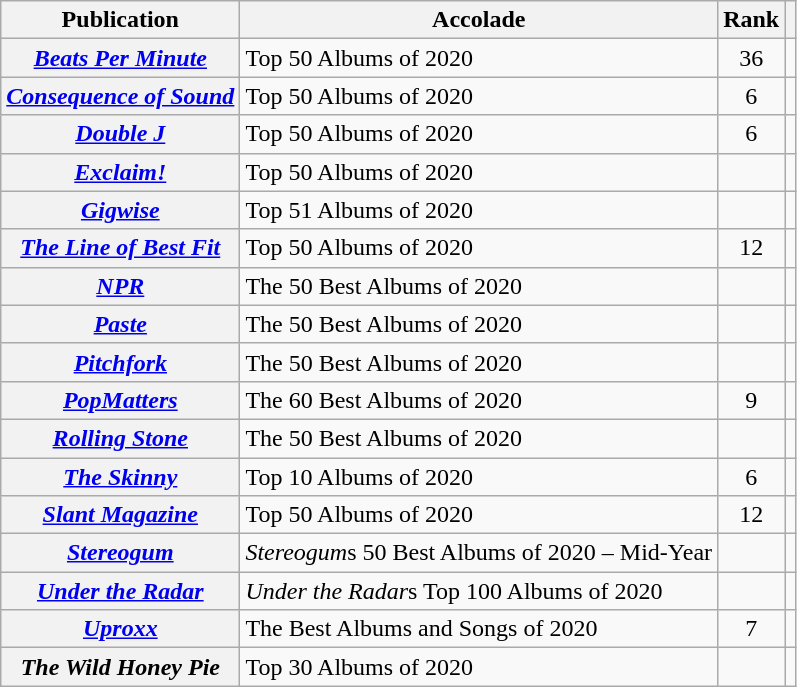<table class="wikitable sortable plainrowheaders">
<tr>
<th scope="col">Publication</th>
<th scope="col">Accolade</th>
<th scope="col">Rank</th>
<th scope="col" class="unsortable"></th>
</tr>
<tr>
<th scope="row"><em><a href='#'>Beats Per Minute</a></em></th>
<td>Top 50 Albums of 2020</td>
<td style="text-align:center;">36</td>
<td style="text-align:center;"></td>
</tr>
<tr>
<th scope="row"><em><a href='#'>Consequence of Sound</a></em></th>
<td>Top 50 Albums of 2020</td>
<td style="text-align:center;">6</td>
<td style="text-align:center;"></td>
</tr>
<tr>
<th scope="row"><em><a href='#'>Double J</a></em></th>
<td>Top 50 Albums of 2020</td>
<td style="text-align:center;">6</td>
<td style="text-align:center;"></td>
</tr>
<tr>
<th scope="row"><em><a href='#'>Exclaim!</a></em></th>
<td>Top 50 Albums of 2020</td>
<td></td>
<td></td>
</tr>
<tr>
<th scope="row"><em><a href='#'>Gigwise</a></em></th>
<td>Top 51 Albums of 2020</td>
<td></td>
<td></td>
</tr>
<tr>
<th scope="row"><em><a href='#'>The Line of Best Fit</a></em></th>
<td>Top 50 Albums of 2020</td>
<td style="text-align:center;">12</td>
<td style="text-align:center;"></td>
</tr>
<tr>
<th scope="row"><em><a href='#'>NPR</a></em></th>
<td>The 50 Best Albums of 2020</td>
<td></td>
<td></td>
</tr>
<tr>
<th scope="row"><em><a href='#'>Paste</a></em></th>
<td>The 50 Best Albums of 2020</td>
<td></td>
<td></td>
</tr>
<tr>
<th scope="row"><em><a href='#'>Pitchfork</a></em></th>
<td>The 50 Best Albums of 2020</td>
<td></td>
<td></td>
</tr>
<tr>
<th scope="row"><em><a href='#'>PopMatters</a></em></th>
<td>The 60 Best Albums of 2020</td>
<td style="text-align:center;">9</td>
<td style="text-align:center;"></td>
</tr>
<tr>
<th scope="row"><em><a href='#'>Rolling Stone</a></em></th>
<td>The 50 Best Albums of 2020</td>
<td></td>
<td></td>
</tr>
<tr>
<th scope="row"><em><a href='#'>The Skinny</a></em></th>
<td>Top 10 Albums of 2020</td>
<td style="text-align:center;">6</td>
<td style="text-align:center;"></td>
</tr>
<tr>
<th scope="row"><em><a href='#'>Slant Magazine</a></em></th>
<td>Top 50 Albums of 2020</td>
<td style="text-align:center;">12</td>
<td style="text-align:center;"></td>
</tr>
<tr>
<th scope="row"><em><a href='#'>Stereogum</a></em></th>
<td><em>Stereogum</em>s 50 Best Albums of 2020 – Mid-Year</td>
<td></td>
<td></td>
</tr>
<tr>
<th scope="row"><em><a href='#'>Under the Radar</a></em></th>
<td><em>Under the Radar</em>s Top 100 Albums of 2020</td>
<td></td>
<td></td>
</tr>
<tr>
<th scope="row"><em><a href='#'>Uproxx</a></em></th>
<td>The Best Albums and Songs of 2020</td>
<td style="text-align:center;">7</td>
<td style="text-align:center;"></td>
</tr>
<tr>
<th scope="row"><em>The Wild Honey Pie</em></th>
<td>Top 30 Albums of 2020</td>
<td></td>
<td></td>
</tr>
</table>
